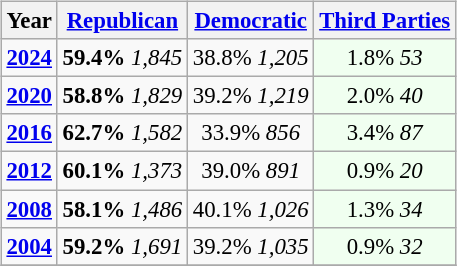<table class="wikitable" style="float:right; font-size:95%;">
<tr>
<th>Year</th>
<th><a href='#'>Republican</a></th>
<th><a href='#'>Democratic</a></th>
<th><a href='#'>Third Parties</a></th>
</tr>
<tr>
<td style="text-align:center;" ><strong><a href='#'>2024</a></strong></td>
<td style="text-align:center;" ><strong>59.4%</strong> <em>1,845</em></td>
<td style="text-align:center;" >38.8%  <em>1,205</em></td>
<td style="text-align:center; background:honeyDew;">1.8% <em>53</em></td>
</tr>
<tr>
<td style="text-align:center;" ><strong><a href='#'>2020</a></strong></td>
<td style="text-align:center;" ><strong>58.8%</strong> <em>1,829</em></td>
<td style="text-align:center;" >39.2%  <em>1,219</em></td>
<td style="text-align:center; background:honeyDew;">2.0% <em>40</em></td>
</tr>
<tr>
<td style="text-align:center;" ><strong><a href='#'>2016</a></strong></td>
<td style="text-align:center;" ><strong>62.7%</strong> <em>1,582</em></td>
<td style="text-align:center;" >33.9% <em>856</em></td>
<td style="text-align:center; background:honeyDew;">3.4% <em>87</em></td>
</tr>
<tr>
<td style="text-align:center;" ><strong><a href='#'>2012</a></strong></td>
<td style="text-align:center;" ><strong>60.1%</strong> <em>1,373</em></td>
<td style="text-align:center;" >39.0%  <em>891</em></td>
<td style="text-align:center; background:honeyDew;">0.9% <em>20</em></td>
</tr>
<tr>
<td style="text-align:center;" ><strong><a href='#'>2008</a></strong></td>
<td style="text-align:center;" ><strong>58.1%</strong> <em>1,486</em></td>
<td style="text-align:center;" >40.1%  <em>1,026</em></td>
<td style="text-align:center; background:honeyDew;">1.3% <em>34</em></td>
</tr>
<tr>
<td style="text-align:center;" ><strong><a href='#'>2004</a></strong></td>
<td style="text-align:center;" ><strong>59.2%</strong> <em>1,691</em></td>
<td style="text-align:center;" >39.2%   <em>1,035</em></td>
<td style="text-align:center; background:honeyDew;">0.9% <em>32</em></td>
</tr>
<tr>
</tr>
</table>
